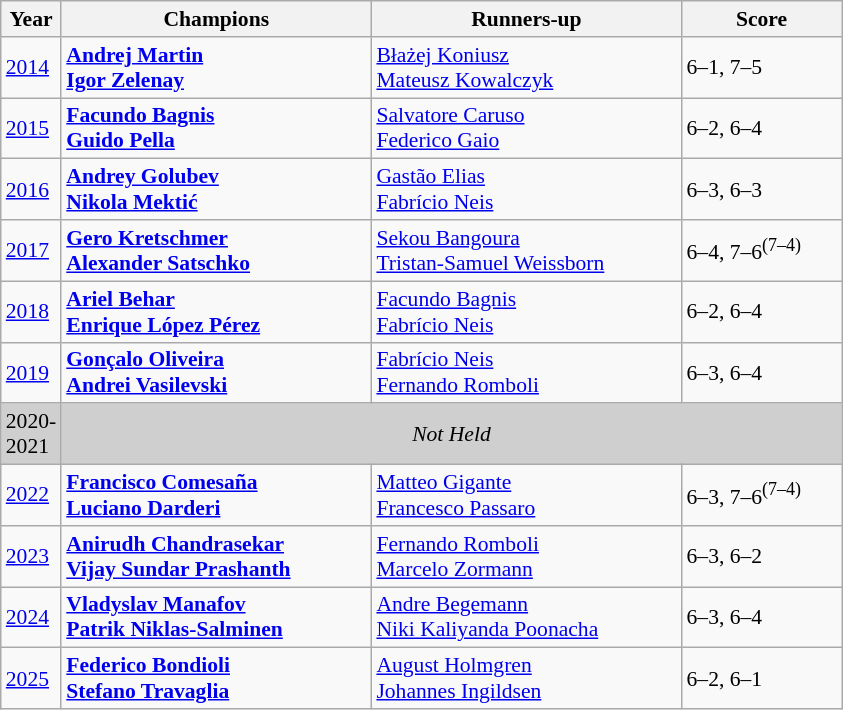<table class="wikitable" style="font-size:90%">
<tr>
<th>Year</th>
<th width="200">Champions</th>
<th width="200">Runners-up</th>
<th width="100">Score</th>
</tr>
<tr>
<td><a href='#'>2014</a></td>
<td> <strong><a href='#'>Andrej Martin</a></strong><br> <strong><a href='#'>Igor Zelenay</a></strong></td>
<td> <a href='#'>Błażej Koniusz</a><br> <a href='#'>Mateusz Kowalczyk</a></td>
<td>6–1, 7–5</td>
</tr>
<tr>
<td><a href='#'>2015</a></td>
<td> <strong><a href='#'>Facundo Bagnis</a></strong><br> <strong><a href='#'>Guido Pella</a></strong></td>
<td> <a href='#'>Salvatore Caruso</a><br> <a href='#'>Federico Gaio</a></td>
<td>6–2, 6–4</td>
</tr>
<tr>
<td><a href='#'>2016</a></td>
<td> <strong><a href='#'>Andrey Golubev</a></strong><br> <strong><a href='#'>Nikola Mektić</a></strong></td>
<td> <a href='#'>Gastão Elias</a> <br>  <a href='#'>Fabrício Neis</a></td>
<td>6–3, 6–3</td>
</tr>
<tr>
<td><a href='#'>2017</a></td>
<td> <strong><a href='#'>Gero Kretschmer</a></strong><br> <strong><a href='#'>Alexander Satschko</a></strong></td>
<td> <a href='#'>Sekou Bangoura</a><br> <a href='#'>Tristan-Samuel Weissborn</a></td>
<td>6–4, 7–6<sup>(7–4)</sup></td>
</tr>
<tr>
<td><a href='#'>2018</a></td>
<td> <strong><a href='#'>Ariel Behar</a></strong><br> <strong><a href='#'>Enrique López Pérez</a></strong></td>
<td> <a href='#'>Facundo Bagnis</a><br> <a href='#'>Fabrício Neis</a></td>
<td>6–2, 6–4</td>
</tr>
<tr>
<td><a href='#'>2019</a></td>
<td> <strong><a href='#'>Gonçalo Oliveira</a></strong><br> <strong><a href='#'>Andrei Vasilevski</a></strong></td>
<td> <a href='#'>Fabrício Neis</a><br> <a href='#'>Fernando Romboli</a></td>
<td>6–3, 6–4</td>
</tr>
<tr>
<td style="background:#cfcfcf">2020- <br>2021</td>
<td colspan=3 align=center style="background:#cfcfcf"><em>Not Held</em></td>
</tr>
<tr>
<td><a href='#'>2022</a></td>
<td> <strong><a href='#'>Francisco Comesaña</a></strong><br> <strong><a href='#'>Luciano Darderi</a></strong></td>
<td> <a href='#'>Matteo Gigante</a><br> <a href='#'>Francesco Passaro</a></td>
<td>6–3, 7–6<sup>(7–4)</sup></td>
</tr>
<tr>
<td><a href='#'>2023</a></td>
<td> <strong><a href='#'>Anirudh Chandrasekar</a></strong><br> <strong><a href='#'>Vijay Sundar Prashanth</a></strong></td>
<td> <a href='#'>Fernando Romboli</a><br> <a href='#'>Marcelo Zormann</a></td>
<td>6–3, 6–2</td>
</tr>
<tr>
<td><a href='#'>2024</a></td>
<td> <strong><a href='#'>Vladyslav Manafov</a></strong><br> <strong><a href='#'>Patrik Niklas-Salminen</a></strong></td>
<td> <a href='#'>Andre Begemann</a><br> <a href='#'>Niki Kaliyanda Poonacha</a></td>
<td>6–3, 6–4</td>
</tr>
<tr>
<td><a href='#'>2025</a></td>
<td> <strong><a href='#'>Federico Bondioli</a></strong><br> <strong><a href='#'>Stefano Travaglia</a></strong></td>
<td> <a href='#'>August Holmgren</a><br> <a href='#'>Johannes Ingildsen</a></td>
<td>6–2, 6–1</td>
</tr>
</table>
